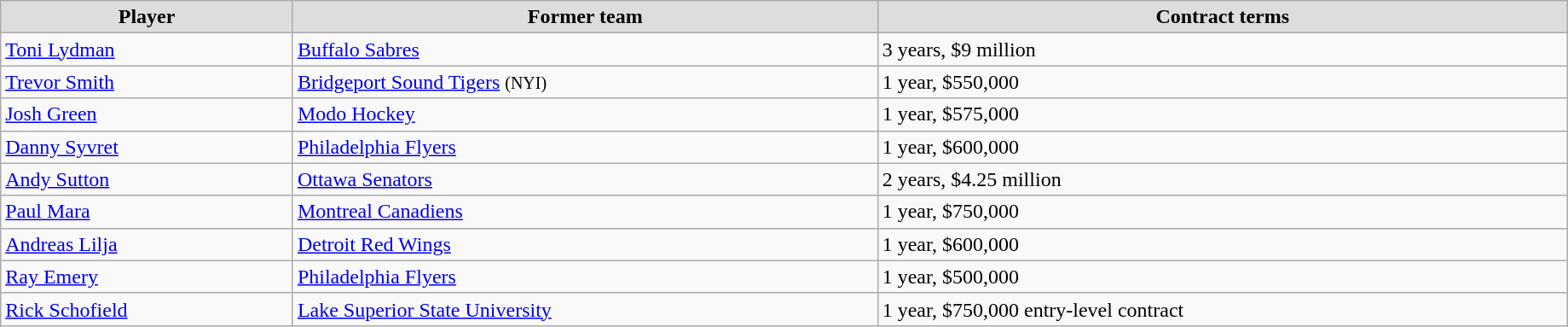<table class="wikitable" width=97%>
<tr align="center"  bgcolor="#dddddd">
<td><strong>Player</strong></td>
<td><strong>Former team</strong></td>
<td><strong>Contract terms</strong></td>
</tr>
<tr>
<td><a href='#'>Toni Lydman</a></td>
<td><a href='#'>Buffalo Sabres</a></td>
<td>3 years, $9 million</td>
</tr>
<tr>
<td><a href='#'>Trevor Smith</a></td>
<td><a href='#'>Bridgeport Sound Tigers</a> <small>(NYI)</small></td>
<td>1 year, $550,000</td>
</tr>
<tr>
<td><a href='#'>Josh Green</a></td>
<td><a href='#'>Modo Hockey</a></td>
<td>1 year, $575,000</td>
</tr>
<tr>
<td><a href='#'>Danny Syvret</a></td>
<td><a href='#'>Philadelphia Flyers</a></td>
<td>1 year, $600,000</td>
</tr>
<tr>
<td><a href='#'>Andy Sutton</a></td>
<td><a href='#'>Ottawa Senators</a></td>
<td>2 years, $4.25 million</td>
</tr>
<tr>
<td><a href='#'>Paul Mara</a></td>
<td><a href='#'>Montreal Canadiens</a></td>
<td>1 year, $750,000</td>
</tr>
<tr>
<td><a href='#'>Andreas Lilja</a></td>
<td><a href='#'>Detroit Red Wings</a></td>
<td>1 year, $600,000</td>
</tr>
<tr>
<td><a href='#'>Ray Emery</a></td>
<td><a href='#'>Philadelphia Flyers</a></td>
<td>1 year, $500,000</td>
</tr>
<tr>
<td><a href='#'>Rick Schofield</a></td>
<td><a href='#'>Lake Superior State University</a></td>
<td>1 year, $750,000 entry-level contract</td>
</tr>
</table>
